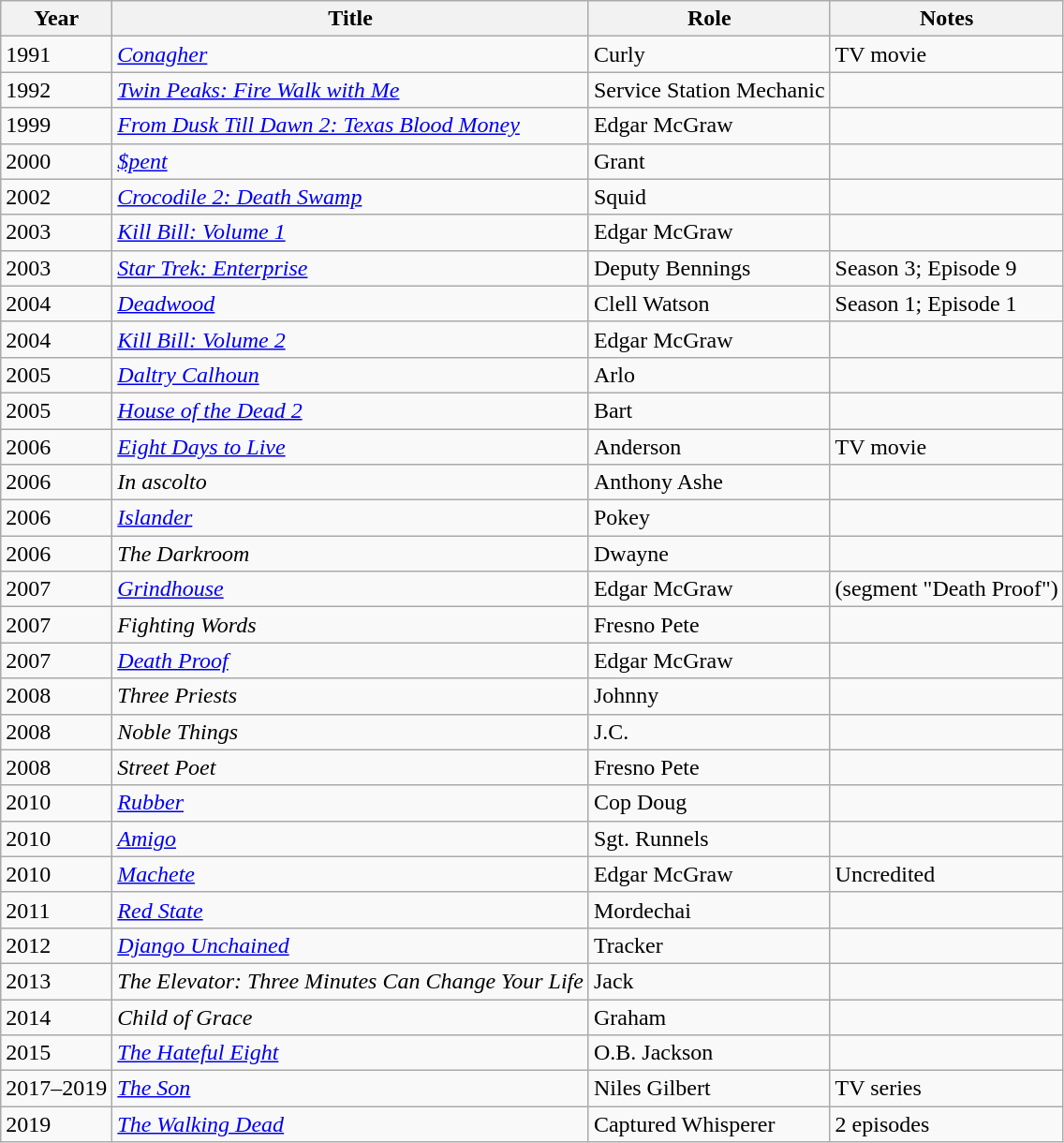<table class="wikitable">
<tr>
<th>Year</th>
<th>Title</th>
<th>Role</th>
<th>Notes</th>
</tr>
<tr>
<td>1991</td>
<td><em><a href='#'>Conagher</a></em></td>
<td>Curly</td>
<td>TV movie</td>
</tr>
<tr>
<td>1992</td>
<td><em><a href='#'>Twin Peaks: Fire Walk with Me</a></em></td>
<td>Service Station Mechanic</td>
<td></td>
</tr>
<tr>
<td>1999</td>
<td><em><a href='#'>From Dusk Till Dawn 2: Texas Blood Money</a></em></td>
<td>Edgar McGraw</td>
<td></td>
</tr>
<tr>
<td>2000</td>
<td><em><a href='#'>$pent</a></em></td>
<td>Grant</td>
<td></td>
</tr>
<tr>
<td>2002</td>
<td><em><a href='#'>Crocodile 2: Death Swamp</a></em></td>
<td>Squid</td>
<td></td>
</tr>
<tr>
<td>2003</td>
<td><em><a href='#'>Kill Bill: Volume 1</a></em></td>
<td>Edgar McGraw</td>
<td></td>
</tr>
<tr>
<td>2003</td>
<td><em><a href='#'>Star Trek: Enterprise</a></em></td>
<td>Deputy Bennings</td>
<td>Season 3; Episode 9</td>
</tr>
<tr>
<td>2004</td>
<td><em><a href='#'> Deadwood</a></em></td>
<td>Clell Watson</td>
<td>Season 1; Episode 1</td>
</tr>
<tr>
<td>2004</td>
<td><em><a href='#'>Kill Bill: Volume 2</a></em></td>
<td>Edgar McGraw</td>
<td></td>
</tr>
<tr>
<td>2005</td>
<td><em><a href='#'>Daltry Calhoun</a></em></td>
<td>Arlo</td>
<td></td>
</tr>
<tr>
<td>2005</td>
<td><em><a href='#'>House of the Dead 2</a></em></td>
<td>Bart</td>
<td></td>
</tr>
<tr>
<td>2006</td>
<td><em><a href='#'>Eight Days to Live</a></em></td>
<td>Anderson</td>
<td>TV movie</td>
</tr>
<tr>
<td>2006</td>
<td><em>In ascolto</em></td>
<td>Anthony Ashe</td>
<td></td>
</tr>
<tr>
<td>2006</td>
<td><em><a href='#'>Islander</a></em></td>
<td>Pokey</td>
<td></td>
</tr>
<tr>
<td>2006</td>
<td><em>The Darkroom</em></td>
<td>Dwayne</td>
<td></td>
</tr>
<tr>
<td>2007</td>
<td><em><a href='#'>Grindhouse</a></em></td>
<td>Edgar McGraw</td>
<td>(segment "Death Proof")</td>
</tr>
<tr>
<td>2007</td>
<td><em>Fighting Words</em></td>
<td>Fresno Pete</td>
<td></td>
</tr>
<tr>
<td>2007</td>
<td><em><a href='#'>Death Proof</a></em></td>
<td>Edgar McGraw</td>
<td></td>
</tr>
<tr>
<td>2008</td>
<td><em>Three Priests</em></td>
<td>Johnny</td>
<td></td>
</tr>
<tr>
<td>2008</td>
<td><em>Noble Things</em></td>
<td>J.C.</td>
<td></td>
</tr>
<tr>
<td>2008</td>
<td><em>Street Poet</em></td>
<td>Fresno Pete</td>
<td></td>
</tr>
<tr>
<td>2010</td>
<td><em><a href='#'>Rubber</a></em></td>
<td>Cop Doug</td>
<td></td>
</tr>
<tr>
<td>2010</td>
<td><em><a href='#'>Amigo</a></em></td>
<td>Sgt. Runnels</td>
<td></td>
</tr>
<tr>
<td>2010</td>
<td><em><a href='#'>Machete</a></em></td>
<td>Edgar McGraw</td>
<td>Uncredited</td>
</tr>
<tr>
<td>2011</td>
<td><em><a href='#'>Red State</a></em></td>
<td>Mordechai</td>
<td></td>
</tr>
<tr>
<td>2012</td>
<td><em><a href='#'>Django Unchained</a></em></td>
<td>Tracker</td>
<td></td>
</tr>
<tr>
<td>2013</td>
<td><em>The Elevator: Three Minutes Can Change Your Life</em></td>
<td>Jack</td>
<td></td>
</tr>
<tr>
<td>2014</td>
<td><em>Child of Grace</em></td>
<td>Graham</td>
<td></td>
</tr>
<tr>
<td>2015</td>
<td><em><a href='#'>The Hateful Eight</a></em></td>
<td>O.B. Jackson</td>
<td></td>
</tr>
<tr>
<td>2017–2019</td>
<td><em><a href='#'>The Son</a></em></td>
<td>Niles Gilbert</td>
<td>TV series</td>
</tr>
<tr>
<td>2019</td>
<td><em><a href='#'>The Walking Dead</a></em></td>
<td>Captured Whisperer</td>
<td>2 episodes</td>
</tr>
</table>
